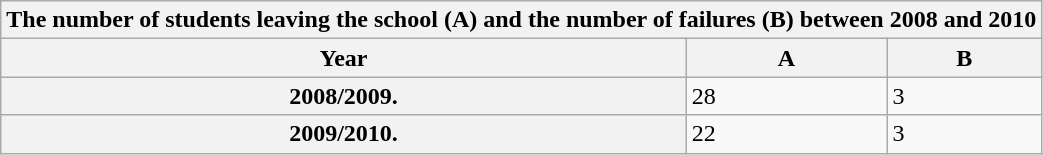<table class="wikitable">
<tr>
<th colspan="10">The number of students leaving the school (A) and the number of failures  (B) between 2008 and 2010</th>
</tr>
<tr>
<th>Year</th>
<th>A</th>
<th>B</th>
</tr>
<tr>
<th>2008/2009.</th>
<td>28</td>
<td>3</td>
</tr>
<tr>
<th>2009/2010.</th>
<td>22</td>
<td>3</td>
</tr>
</table>
